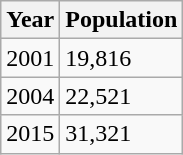<table class="wikitable">
<tr>
<th>Year</th>
<th>Population</th>
</tr>
<tr>
<td>2001</td>
<td>19,816</td>
</tr>
<tr>
<td>2004</td>
<td>22,521</td>
</tr>
<tr>
<td>2015</td>
<td>31,321</td>
</tr>
</table>
